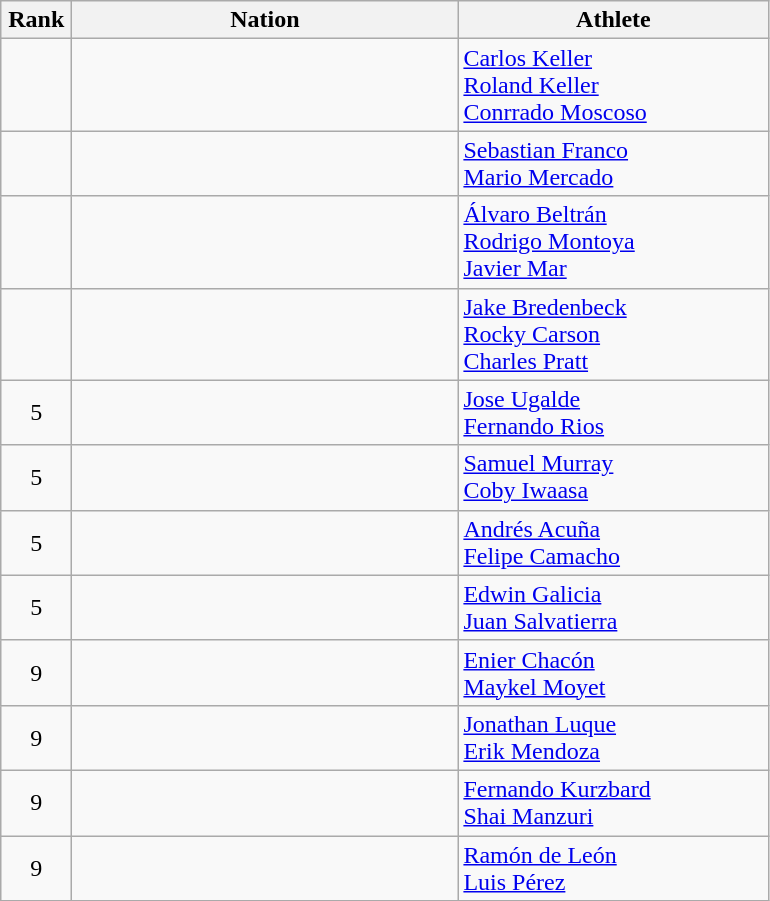<table class="wikitable">
<tr>
<th width=40>Rank</th>
<th width=250>Nation</th>
<th width=200>Athlete</th>
</tr>
<tr>
<td align=center></td>
<td align="left"></td>
<td><a href='#'>Carlos Keller</a> <br><a href='#'>Roland Keller</a><br><a href='#'>Conrrado Moscoso</a></td>
</tr>
<tr>
<td align=center></td>
<td align="left"></td>
<td><a href='#'>Sebastian Franco</a><br><a href='#'>Mario Mercado</a></td>
</tr>
<tr>
<td align=center></td>
<td align="left"></td>
<td><a href='#'>Álvaro Beltrán</a> <br><a href='#'>Rodrigo Montoya</a><br><a href='#'>Javier Mar</a></td>
</tr>
<tr>
<td align=center></td>
<td align="left"></td>
<td><a href='#'>Jake Bredenbeck</a><br><a href='#'>Rocky Carson</a><br><a href='#'>Charles Pratt</a></td>
</tr>
<tr>
<td align=center>5</td>
<td align="left"></td>
<td><a href='#'>Jose Ugalde</a> <br><a href='#'>Fernando Rios</a></td>
</tr>
<tr>
<td align=center>5</td>
<td align="left"></td>
<td><a href='#'>Samuel Murray</a><br><a href='#'>Coby Iwaasa</a></td>
</tr>
<tr>
<td align=center>5</td>
<td align="left"></td>
<td><a href='#'>Andrés Acuña</a> <br><a href='#'>Felipe Camacho</a></td>
</tr>
<tr>
<td align=center>5</td>
<td align="left"></td>
<td><a href='#'>Edwin Galicia</a> <br><a href='#'>Juan Salvatierra</a></td>
</tr>
<tr>
<td align=center>9</td>
<td align="left"></td>
<td><a href='#'>Enier Chacón</a> <br><a href='#'>Maykel Moyet</a></td>
</tr>
<tr>
<td align=center>9</td>
<td align="left"></td>
<td><a href='#'>Jonathan Luque</a> <br><a href='#'>Erik Mendoza</a></td>
</tr>
<tr>
<td align=center>9</td>
<td align="left"></td>
<td><a href='#'>Fernando Kurzbard</a> <br><a href='#'>Shai Manzuri</a></td>
</tr>
<tr>
<td align=center>9</td>
<td align="left"></td>
<td><a href='#'>Ramón de León</a> <br><a href='#'>Luis Pérez</a></td>
</tr>
</table>
